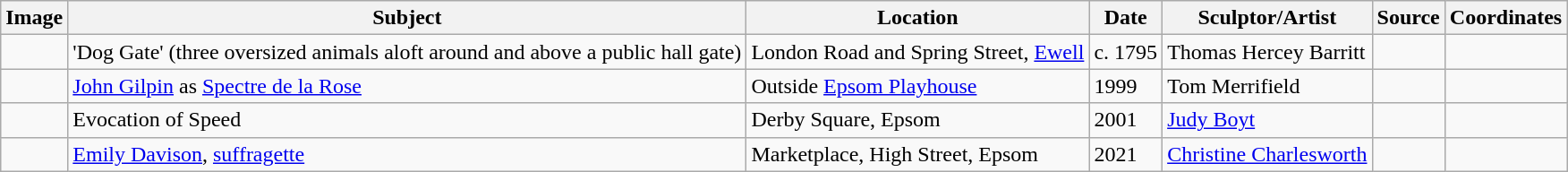<table class="wikitable sortable">
<tr>
<th>Image</th>
<th>Subject</th>
<th>Location</th>
<th>Date</th>
<th>Sculptor/Artist</th>
<th>Source</th>
<th>Coordinates</th>
</tr>
<tr>
<td></td>
<td>'Dog Gate' (three oversized animals aloft around and above a public hall gate)</td>
<td>London Road and Spring Street, <a href='#'>Ewell</a></td>
<td>c. 1795</td>
<td>Thomas Hercey Barritt</td>
<td></td>
<td></td>
</tr>
<tr>
<td></td>
<td><a href='#'>John Gilpin</a> as <a href='#'>Spectre de la Rose</a></td>
<td>Outside <a href='#'>Epsom Playhouse</a></td>
<td>1999</td>
<td>Tom Merrifield</td>
<td></td>
<td></td>
</tr>
<tr>
<td></td>
<td>Evocation of Speed<br></td>
<td>Derby Square, Epsom</td>
<td>2001</td>
<td><a href='#'>Judy Boyt</a></td>
<td></td>
<td></td>
</tr>
<tr>
<td></td>
<td><a href='#'>Emily Davison</a>, <a href='#'>suffragette</a></td>
<td>Marketplace, High Street, Epsom</td>
<td>2021</td>
<td><a href='#'>Christine Charlesworth</a></td>
<td></td>
<td></td>
</tr>
</table>
